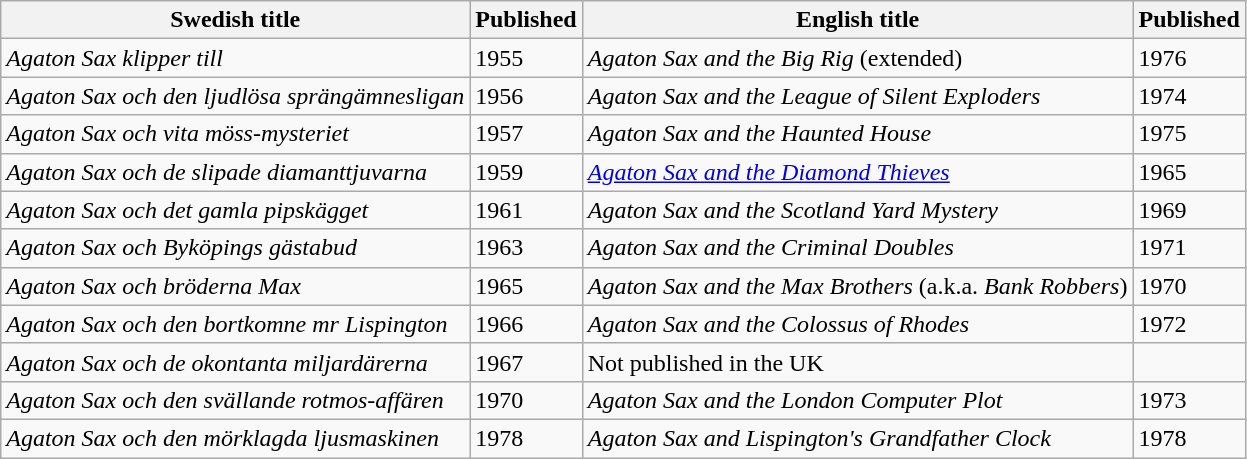<table class="wikitable">
<tr>
<th>Swedish title</th>
<th>Published</th>
<th>English title</th>
<th>Published</th>
</tr>
<tr>
<td><em>Agaton Sax klipper till</em></td>
<td>1955</td>
<td><em>Agaton Sax and the Big Rig</em> (extended)</td>
<td>1976</td>
</tr>
<tr>
<td><em>Agaton Sax och den ljudlösa sprängämnesligan</em></td>
<td>1956</td>
<td><em>Agaton Sax and the League of Silent Exploders</em></td>
<td>1974</td>
</tr>
<tr>
<td><em>Agaton Sax och vita möss-mysteriet</em></td>
<td>1957</td>
<td><em>Agaton Sax and the Haunted House</em></td>
<td>1975</td>
</tr>
<tr>
<td><em>Agaton Sax och de slipade diamanttjuvarna</em></td>
<td>1959</td>
<td><em><a href='#'>Agaton Sax and the Diamond Thieves</a></em></td>
<td>1965</td>
</tr>
<tr>
<td><em>Agaton Sax och det gamla pipskägget</em></td>
<td>1961</td>
<td><em>Agaton Sax and the Scotland Yard Mystery</em></td>
<td>1969</td>
</tr>
<tr>
<td><em>Agaton Sax och Byköpings gästabud</em></td>
<td>1963</td>
<td><em>Agaton Sax and the Criminal Doubles</em></td>
<td>1971</td>
</tr>
<tr>
<td><em>Agaton Sax och bröderna Max</em></td>
<td>1965</td>
<td><em>Agaton Sax and the Max Brothers</em> (a.k.a. <em>Bank Robbers</em>)</td>
<td>1970</td>
</tr>
<tr>
<td><em>Agaton Sax och den bortkomne mr Lispington</em></td>
<td>1966</td>
<td><em>Agaton Sax and the Colossus of Rhodes</em></td>
<td>1972</td>
</tr>
<tr>
<td><em>Agaton Sax och de okontanta miljardärerna</em></td>
<td>1967</td>
<td>Not published in the UK</td>
<td></td>
</tr>
<tr>
<td><em>Agaton Sax och den svällande rotmos-affären</em></td>
<td>1970</td>
<td><em>Agaton Sax and the London Computer Plot</em></td>
<td>1973</td>
</tr>
<tr>
<td><em>Agaton Sax och den mörklagda ljusmaskinen</em></td>
<td>1978</td>
<td><em>Agaton Sax and Lispington's Grandfather Clock</em></td>
<td>1978</td>
</tr>
</table>
